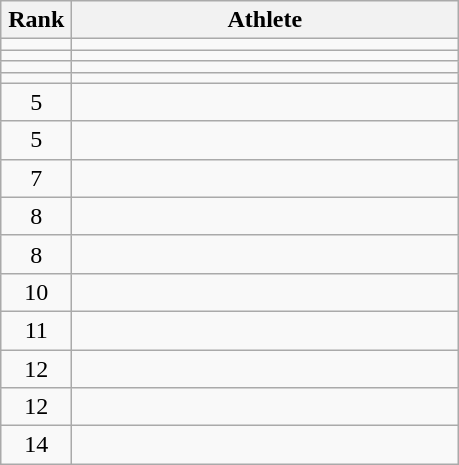<table class="wikitable" style="text-align: center;">
<tr>
<th width=40>Rank</th>
<th width=250>Athlete</th>
</tr>
<tr>
<td></td>
<td align=left></td>
</tr>
<tr>
<td></td>
<td align=left></td>
</tr>
<tr>
<td></td>
<td align=left></td>
</tr>
<tr>
<td></td>
<td align=left></td>
</tr>
<tr>
<td>5</td>
<td align=left></td>
</tr>
<tr>
<td>5</td>
<td align=left></td>
</tr>
<tr>
<td>7</td>
<td align=left></td>
</tr>
<tr>
<td>8</td>
<td align=left></td>
</tr>
<tr>
<td>8</td>
<td align=left></td>
</tr>
<tr>
<td>10</td>
<td align=left></td>
</tr>
<tr>
<td>11</td>
<td align=left></td>
</tr>
<tr>
<td>12</td>
<td align=left></td>
</tr>
<tr>
<td>12</td>
<td align=left></td>
</tr>
<tr>
<td>14</td>
<td align=left></td>
</tr>
</table>
